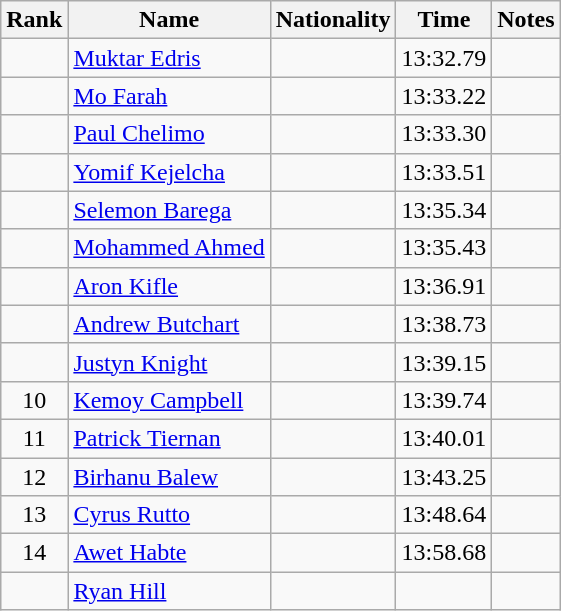<table class="wikitable sortable" style="text-align:center">
<tr>
<th data-sort-type=number>Rank</th>
<th>Name</th>
<th>Nationality</th>
<th>Time</th>
<th>Notes</th>
</tr>
<tr>
<td></td>
<td style="text-align:left;"><a href='#'>Muktar Edris</a></td>
<td style="text-align:left;"></td>
<td>13:32.79</td>
<td></td>
</tr>
<tr>
<td></td>
<td style="text-align:left;"><a href='#'>Mo Farah</a></td>
<td style="text-align:left;"></td>
<td>13:33.22</td>
<td></td>
</tr>
<tr>
<td></td>
<td style="text-align:left;"><a href='#'>Paul Chelimo</a></td>
<td style="text-align:left;"></td>
<td>13:33.30</td>
<td></td>
</tr>
<tr>
<td></td>
<td style="text-align:left;"><a href='#'>Yomif Kejelcha</a></td>
<td style="text-align:left;"></td>
<td>13:33.51</td>
<td></td>
</tr>
<tr>
<td></td>
<td style="text-align:left;"><a href='#'>Selemon Barega</a></td>
<td style="text-align:left;"></td>
<td>13:35.34</td>
<td></td>
</tr>
<tr>
<td></td>
<td style="text-align:left;"><a href='#'>Mohammed Ahmed</a></td>
<td style="text-align:left;"></td>
<td>13:35.43</td>
<td></td>
</tr>
<tr>
<td></td>
<td style="text-align:left;"><a href='#'>Aron Kifle</a></td>
<td style="text-align:left;"></td>
<td>13:36.91</td>
<td></td>
</tr>
<tr>
<td></td>
<td style="text-align:left;"><a href='#'>Andrew Butchart</a></td>
<td style="text-align:left;"></td>
<td>13:38.73</td>
<td></td>
</tr>
<tr>
<td></td>
<td style="text-align:left;"><a href='#'>Justyn Knight</a></td>
<td style="text-align:left;"></td>
<td>13:39.15</td>
<td></td>
</tr>
<tr>
<td>10</td>
<td style="text-align:left;"><a href='#'>Kemoy Campbell</a></td>
<td style="text-align:left;"></td>
<td>13:39.74</td>
<td></td>
</tr>
<tr>
<td>11</td>
<td style="text-align:left;"><a href='#'>Patrick Tiernan</a></td>
<td style="text-align:left;"></td>
<td>13:40.01</td>
<td></td>
</tr>
<tr>
<td>12</td>
<td style="text-align:left;"><a href='#'>Birhanu Balew</a></td>
<td style="text-align:left;"></td>
<td>13:43.25</td>
<td></td>
</tr>
<tr>
<td>13</td>
<td style="text-align:left;"><a href='#'>Cyrus Rutto</a></td>
<td style="text-align:left;"></td>
<td>13:48.64</td>
<td></td>
</tr>
<tr>
<td>14</td>
<td style="text-align:left;"><a href='#'>Awet Habte</a></td>
<td style="text-align:left;"></td>
<td>13:58.68</td>
<td></td>
</tr>
<tr>
<td></td>
<td style="text-align:left;"><a href='#'>Ryan Hill</a></td>
<td style="text-align:left;"></td>
<td></td>
<td></td>
</tr>
</table>
